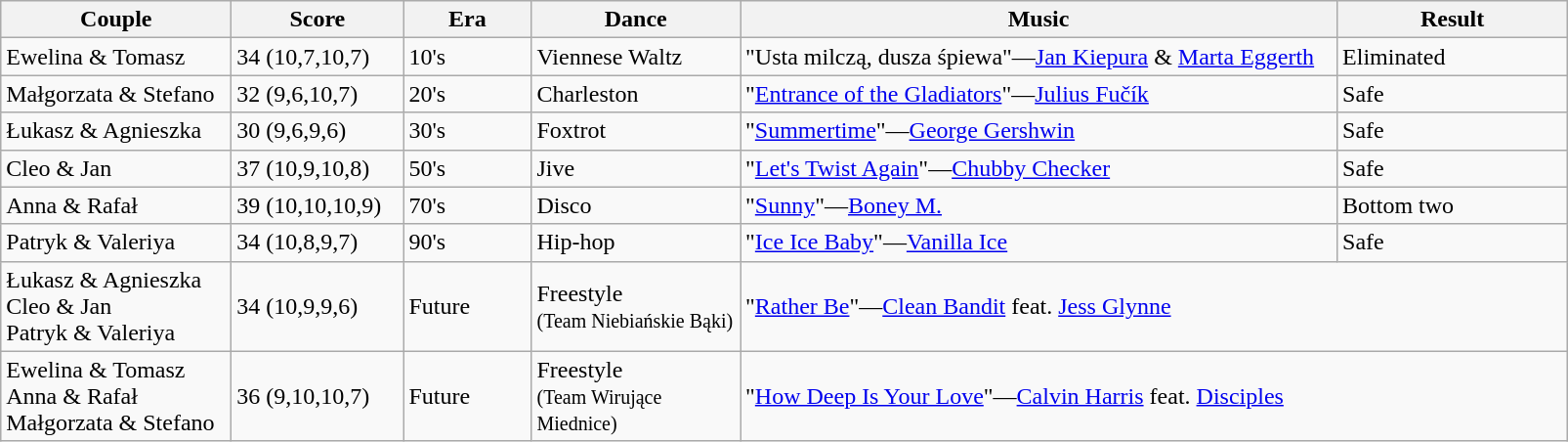<table class="wikitable">
<tr>
<th style="width:150px;">Couple</th>
<th style="width:110px;">Score</th>
<th width="80">Era</th>
<th style="width:135px;">Dance</th>
<th style="width:400px;">Music</th>
<th style="width:150px;">Result</th>
</tr>
<tr>
<td>Ewelina & Tomasz</td>
<td>34 (10,7,10,7)</td>
<td>10's</td>
<td>Viennese Waltz</td>
<td>"Usta milczą, dusza śpiewa"—<a href='#'>Jan Kiepura</a> & <a href='#'>Marta Eggerth</a></td>
<td>Eliminated</td>
</tr>
<tr>
<td>Małgorzata & Stefano</td>
<td>32 (9,6,10,7)</td>
<td>20's</td>
<td>Charleston</td>
<td>"<a href='#'>Entrance of the Gladiators</a>"—<a href='#'>Julius Fučík</a></td>
<td>Safe</td>
</tr>
<tr>
<td>Łukasz & Agnieszka</td>
<td>30 (9,6,9,6)</td>
<td>30's</td>
<td>Foxtrot</td>
<td>"<a href='#'>Summertime</a>"—<a href='#'>George Gershwin</a></td>
<td>Safe</td>
</tr>
<tr>
<td>Cleo & Jan</td>
<td>37 (10,9,10,8)</td>
<td>50's</td>
<td>Jive</td>
<td>"<a href='#'>Let's Twist Again</a>"—<a href='#'>Chubby Checker</a></td>
<td>Safe</td>
</tr>
<tr>
<td>Anna & Rafał</td>
<td>39 (10,10,10,9)</td>
<td>70's</td>
<td>Disco</td>
<td>"<a href='#'>Sunny</a>"—<a href='#'>Boney M.</a></td>
<td>Bottom two</td>
</tr>
<tr>
<td>Patryk & Valeriya</td>
<td>34 (10,8,9,7)</td>
<td>90's</td>
<td>Hip-hop</td>
<td>"<a href='#'>Ice Ice Baby</a>"—<a href='#'>Vanilla Ice</a></td>
<td>Safe</td>
</tr>
<tr>
<td>Łukasz & Agnieszka<br>Cleo & Jan<br>Patryk & Valeriya</td>
<td>34 (10,9,9,6)</td>
<td>Future</td>
<td>Freestyle<br><small>(Team Niebiańskie Bąki)</small></td>
<td colspan="2">"<a href='#'>Rather Be</a>"—<a href='#'>Clean Bandit</a> feat. <a href='#'>Jess Glynne</a></td>
</tr>
<tr>
<td>Ewelina & Tomasz<br>Anna & Rafał<br>Małgorzata & Stefano</td>
<td>36 (9,10,10,7)</td>
<td>Future</td>
<td>Freestyle<br><small>(Team Wirujące Miednice)</small></td>
<td colspan="2">"<a href='#'>How Deep Is Your Love</a>"—<a href='#'>Calvin Harris</a> feat. <a href='#'>Disciples</a></td>
</tr>
</table>
